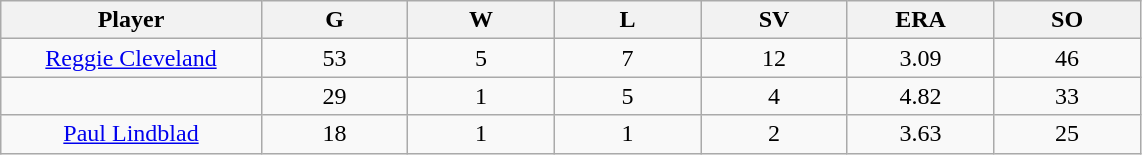<table class="wikitable sortable">
<tr>
<th bgcolor="#DDDDFF" width="16%">Player</th>
<th bgcolor="#DDDDFF" width="9%">G</th>
<th bgcolor="#DDDDFF" width="9%">W</th>
<th bgcolor="#DDDDFF" width="9%">L</th>
<th bgcolor="#DDDDFF" width="9%">SV</th>
<th bgcolor="#DDDDFF" width="9%">ERA</th>
<th bgcolor="#DDDDFF" width="9%">SO</th>
</tr>
<tr align="center">
<td><a href='#'>Reggie Cleveland</a></td>
<td>53</td>
<td>5</td>
<td>7</td>
<td>12</td>
<td>3.09</td>
<td>46</td>
</tr>
<tr align=center>
<td></td>
<td>29</td>
<td>1</td>
<td>5</td>
<td>4</td>
<td>4.82</td>
<td>33</td>
</tr>
<tr align="center">
<td><a href='#'>Paul Lindblad</a></td>
<td>18</td>
<td>1</td>
<td>1</td>
<td>2</td>
<td>3.63</td>
<td>25</td>
</tr>
</table>
